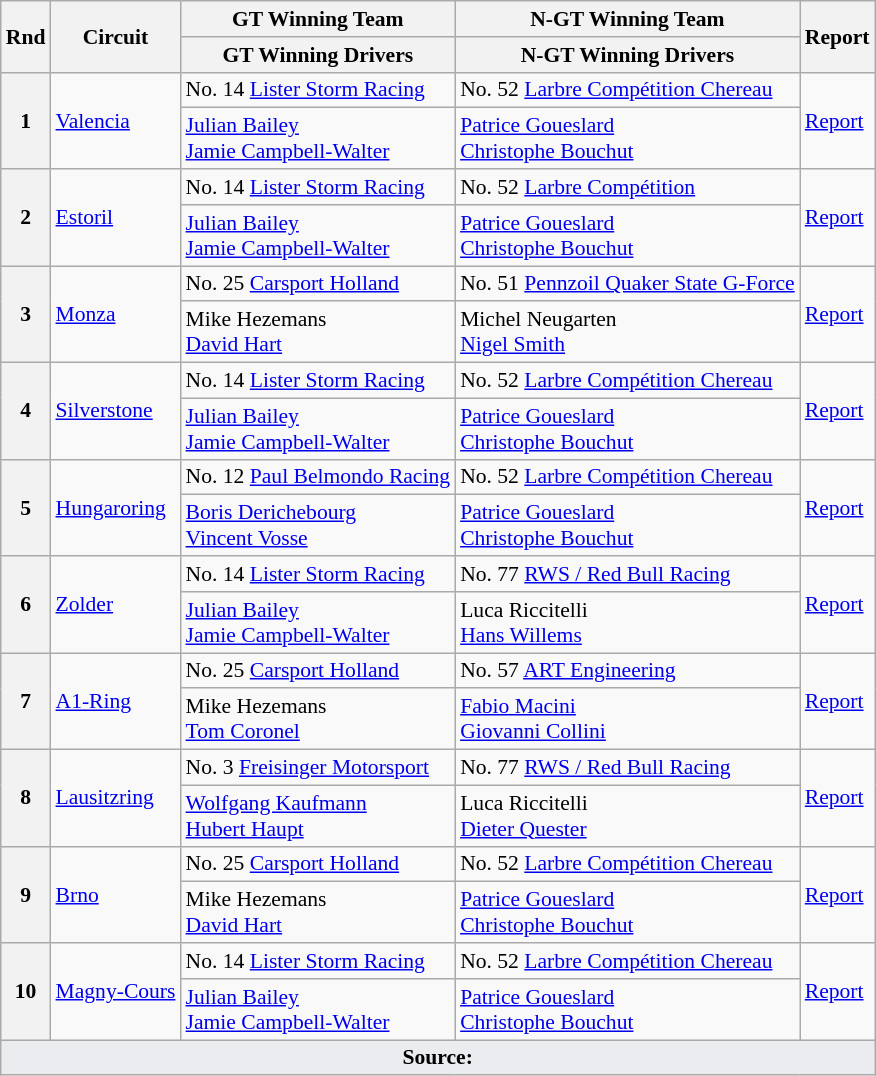<table class="wikitable" style="font-size: 90%;">
<tr>
<th rowspan=2>Rnd</th>
<th rowspan=2>Circuit</th>
<th>GT Winning Team</th>
<th>N-GT Winning Team</th>
<th rowspan=2>Report</th>
</tr>
<tr>
<th>GT Winning Drivers</th>
<th>N-GT Winning Drivers</th>
</tr>
<tr>
<th rowspan=2>1</th>
<td rowspan=2><a href='#'>Valencia</a></td>
<td> No. 14 <a href='#'>Lister Storm Racing</a></td>
<td> No. 52 <a href='#'>Larbre Compétition Chereau</a></td>
<td rowspan=2><a href='#'>Report</a></td>
</tr>
<tr>
<td> <a href='#'>Julian Bailey</a><br> <a href='#'>Jamie Campbell-Walter</a></td>
<td> <a href='#'>Patrice Goueslard</a><br> <a href='#'>Christophe Bouchut</a></td>
</tr>
<tr>
<th rowspan=2>2</th>
<td rowspan=2><a href='#'>Estoril</a></td>
<td> No. 14 <a href='#'>Lister Storm Racing</a></td>
<td> No. 52 <a href='#'>Larbre Compétition</a></td>
<td rowspan=2><a href='#'>Report</a></td>
</tr>
<tr>
<td> <a href='#'>Julian Bailey</a><br> <a href='#'>Jamie Campbell-Walter</a></td>
<td> <a href='#'>Patrice Goueslard</a><br> <a href='#'>Christophe Bouchut</a></td>
</tr>
<tr>
<th rowspan=2>3</th>
<td rowspan=2><a href='#'>Monza</a></td>
<td> No. 25 <a href='#'>Carsport Holland</a></td>
<td> No. 51 <a href='#'>Pennzoil Quaker State G-Force</a></td>
<td rowspan=2><a href='#'>Report</a></td>
</tr>
<tr>
<td> Mike Hezemans<br> <a href='#'>David Hart</a></td>
<td> Michel Neugarten<br> <a href='#'>Nigel Smith</a></td>
</tr>
<tr>
<th rowspan=2>4</th>
<td rowspan=2><a href='#'>Silverstone</a></td>
<td> No. 14 <a href='#'>Lister Storm Racing</a></td>
<td> No. 52 <a href='#'>Larbre Compétition Chereau</a></td>
<td rowspan=2><a href='#'>Report</a></td>
</tr>
<tr>
<td> <a href='#'>Julian Bailey</a><br> <a href='#'>Jamie Campbell-Walter</a></td>
<td> <a href='#'>Patrice Goueslard</a><br> <a href='#'>Christophe Bouchut</a></td>
</tr>
<tr>
<th rowspan=2>5</th>
<td rowspan=2><a href='#'>Hungaroring</a></td>
<td> No. 12 <a href='#'>Paul Belmondo Racing</a></td>
<td> No. 52 <a href='#'>Larbre Compétition Chereau</a></td>
<td rowspan=2><a href='#'>Report</a></td>
</tr>
<tr>
<td> <a href='#'>Boris Derichebourg</a><br> <a href='#'>Vincent Vosse</a></td>
<td> <a href='#'>Patrice Goueslard</a><br> <a href='#'>Christophe Bouchut</a></td>
</tr>
<tr>
<th rowspan=2>6</th>
<td rowspan=2><a href='#'>Zolder</a></td>
<td> No. 14 <a href='#'>Lister Storm Racing</a></td>
<td> No. 77 <a href='#'>RWS / Red Bull Racing</a></td>
<td rowspan=2><a href='#'>Report</a></td>
</tr>
<tr>
<td> <a href='#'>Julian Bailey</a><br> <a href='#'>Jamie Campbell-Walter</a></td>
<td> Luca Riccitelli<br> <a href='#'>Hans Willems</a></td>
</tr>
<tr>
<th rowspan=2>7</th>
<td rowspan=2><a href='#'>A1-Ring</a></td>
<td> No. 25 <a href='#'>Carsport Holland</a></td>
<td> No. 57 <a href='#'>ART Engineering</a></td>
<td rowspan=2><a href='#'>Report</a></td>
</tr>
<tr>
<td> Mike Hezemans<br> <a href='#'>Tom Coronel</a></td>
<td> <a href='#'>Fabio Macini</a><br> <a href='#'>Giovanni Collini</a></td>
</tr>
<tr>
<th rowspan=2>8</th>
<td rowspan=2><a href='#'>Lausitzring</a></td>
<td> No. 3 <a href='#'>Freisinger Motorsport</a></td>
<td> No. 77 <a href='#'>RWS / Red Bull Racing</a></td>
<td rowspan=2><a href='#'>Report</a></td>
</tr>
<tr>
<td> <a href='#'>Wolfgang Kaufmann</a><br> <a href='#'>Hubert Haupt</a></td>
<td> Luca Riccitelli<br> <a href='#'>Dieter Quester</a></td>
</tr>
<tr>
<th rowspan=2>9</th>
<td rowspan=2><a href='#'>Brno</a></td>
<td> No. 25 <a href='#'>Carsport Holland</a></td>
<td> No. 52 <a href='#'>Larbre Compétition Chereau</a></td>
<td rowspan=2><a href='#'>Report</a></td>
</tr>
<tr>
<td> Mike Hezemans<br> <a href='#'>David Hart</a></td>
<td> <a href='#'>Patrice Goueslard</a><br> <a href='#'>Christophe Bouchut</a></td>
</tr>
<tr>
<th rowspan=2>10</th>
<td rowspan=2><a href='#'>Magny-Cours</a></td>
<td> No. 14 <a href='#'>Lister Storm Racing</a></td>
<td> No. 52 <a href='#'>Larbre Compétition Chereau</a></td>
<td rowspan=2><a href='#'>Report</a></td>
</tr>
<tr>
<td> <a href='#'>Julian Bailey</a><br> <a href='#'>Jamie Campbell-Walter</a></td>
<td> <a href='#'>Patrice Goueslard</a><br> <a href='#'>Christophe Bouchut</a></td>
</tr>
<tr class="sortbottom">
<td colspan="5" style="background-color:#EAECF0;text-align:center"><strong>Source:</strong></td>
</tr>
</table>
